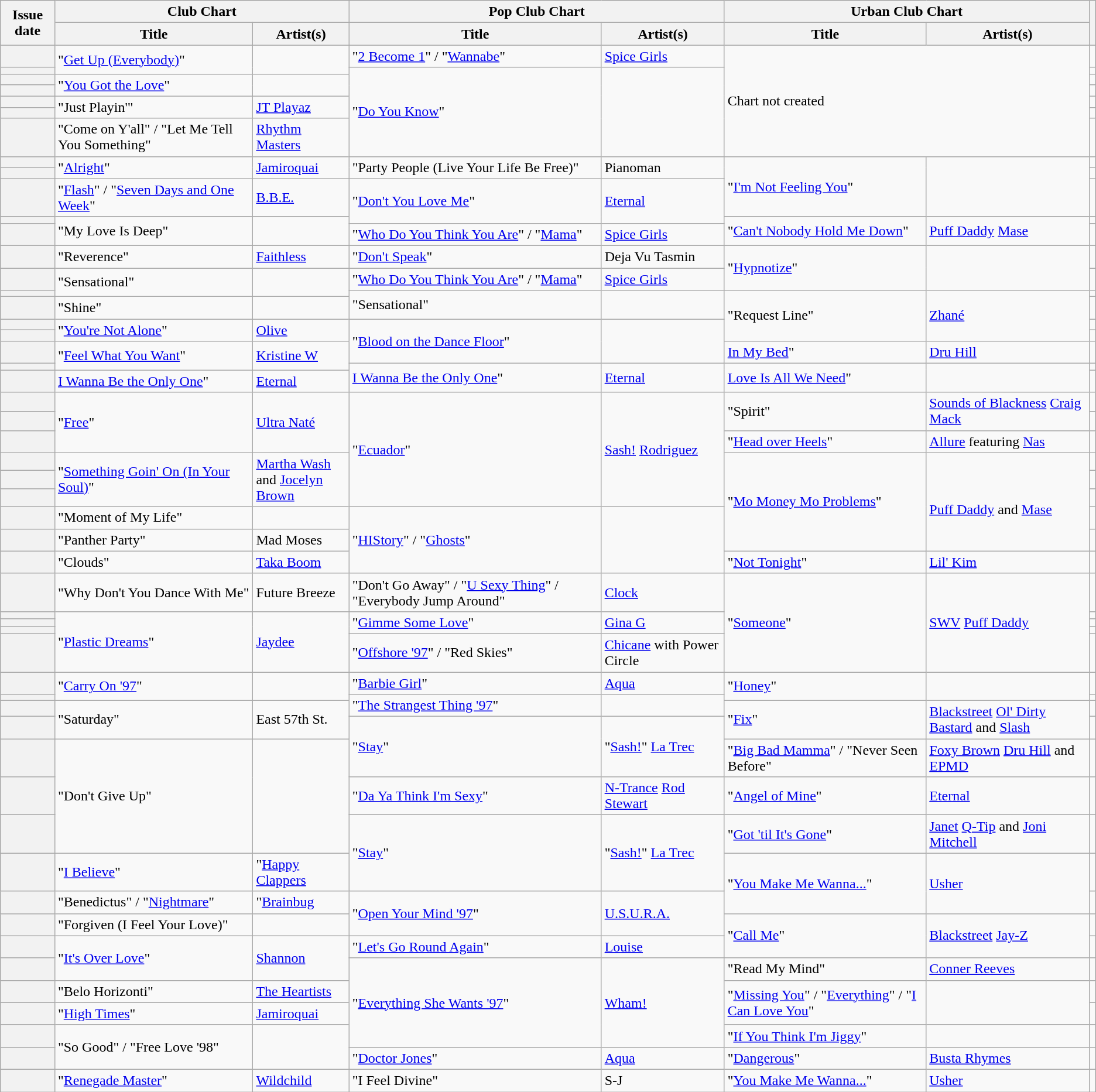<table class="wikitable sortable plainrowheaders">
<tr>
<th scope=col rowspan=2>Issue date</th>
<th scope=col colspan=2>Club Chart</th>
<th scope=col colspan=2>Pop Club Chart</th>
<th scope=col colspan=2>Urban Club Chart</th>
<th scope=col rowspan=2 class=unsortable></th>
</tr>
<tr>
<th scope=col>Title</th>
<th scope=col>Artist(s)</th>
<th scope=col>Title</th>
<th scope=col>Artist(s)</th>
<th scope=col>Title</th>
<th scope=col>Artist(s)</th>
</tr>
<tr>
<th scope=row></th>
<td rowspan="2">"<a href='#'>Get Up (Everybody)</a>"</td>
<td rowspan="2"></td>
<td rowspan="1">"<a href='#'>2 Become 1</a>" / "<a href='#'>Wannabe</a>"</td>
<td rowspan="1"><a href='#'>Spice Girls</a></td>
<td rowspan="7" colspan="2">Chart not created</td>
<td></td>
</tr>
<tr>
<th scope=row></th>
<td rowspan="6">"<a href='#'>Do You Know</a>"</td>
<td rowspan="6"></td>
<td></td>
</tr>
<tr>
<th scope=row></th>
<td rowspan="2">"<a href='#'>You Got the Love</a>"</td>
<td rowspan="2"></td>
<td></td>
</tr>
<tr>
<th scope=row></th>
<td></td>
</tr>
<tr>
<th scope=row></th>
<td rowspan="2">"Just Playin'"</td>
<td rowspan="2"><a href='#'>JT Playaz</a></td>
<td></td>
</tr>
<tr>
<th scope=row></th>
<td></td>
</tr>
<tr>
<th scope=row></th>
<td>"Come on Y'all" / "Let Me Tell You Something"</td>
<td><a href='#'>Rhythm Masters</a></td>
<td></td>
</tr>
<tr>
<th scope=row></th>
<td rowspan="2">"<a href='#'>Alright</a>"</td>
<td rowspan="2"><a href='#'>Jamiroquai</a></td>
<td rowspan="2">"Party People (Live Your Life Be Free)"</td>
<td rowspan="2">Pianoman</td>
<td rowspan="3">"<a href='#'>I'm Not Feeling You</a>"</td>
<td rowspan="3"></td>
<td></td>
</tr>
<tr>
<th scope=row></th>
<td></td>
</tr>
<tr>
<th scope=row></th>
<td rowspan="1">"<a href='#'>Flash</a>" / "<a href='#'>Seven Days and One Week</a>"</td>
<td rowspan="1"><a href='#'>B.B.E.</a></td>
<td rowspan="2">"<a href='#'>Don't You Love Me</a>"</td>
<td rowspan="2"><a href='#'>Eternal</a></td>
<td></td>
</tr>
<tr>
<th scope=row></th>
<td rowspan="2">"My Love Is Deep"</td>
<td rowspan="2"></td>
<td rowspan="2">"<a href='#'>Can't Nobody Hold Me Down</a>"</td>
<td rowspan="2"><a href='#'>Puff Daddy</a>  <a href='#'>Mase</a></td>
<td></td>
</tr>
<tr>
<th scope=row></th>
<td rowspan="1">"<a href='#'>Who Do You Think You Are</a>" / "<a href='#'>Mama</a>"</td>
<td rowspan="1"><a href='#'>Spice Girls</a></td>
<td></td>
</tr>
<tr>
<th scope=row></th>
<td rowspan="1">"Reverence"</td>
<td rowspan="1"><a href='#'>Faithless</a></td>
<td rowspan="1">"<a href='#'>Don't Speak</a>"</td>
<td rowspan="1">Deja Vu  Tasmin</td>
<td rowspan="2">"<a href='#'>Hypnotize</a>"</td>
<td rowspan="2"></td>
<td></td>
</tr>
<tr>
<th scope=row></th>
<td rowspan="2">"Sensational"</td>
<td rowspan="2"></td>
<td rowspan="1">"<a href='#'>Who Do You Think You Are</a>" / "<a href='#'>Mama</a>"</td>
<td rowspan="1"><a href='#'>Spice Girls</a></td>
<td></td>
</tr>
<tr>
<th scope=row></th>
<td rowspan="2">"Sensational"</td>
<td rowspan="2"></td>
<td rowspan="4">"Request Line"</td>
<td rowspan="4"><a href='#'>Zhané</a></td>
<td></td>
</tr>
<tr>
<th scope=row></th>
<td rowspan="1">"Shine"</td>
<td rowspan="1"></td>
<td></td>
</tr>
<tr>
<th scope=row></th>
<td rowspan="2">"<a href='#'>You're Not Alone</a>"</td>
<td rowspan="2"><a href='#'>Olive</a></td>
<td rowspan="3">"<a href='#'>Blood on the Dance Floor</a>"</td>
<td rowspan="3"></td>
<td></td>
</tr>
<tr>
<th scope=row></th>
<td></td>
</tr>
<tr>
<th scope=row></th>
<td rowspan="2">"<a href='#'>Feel What You Want</a>"</td>
<td rowspan="2"><a href='#'>Kristine W</a></td>
<td rowspan="1"><a href='#'>In My Bed</a>"</td>
<td rowspan="1"><a href='#'>Dru Hill</a></td>
<td></td>
</tr>
<tr>
<th scope=row></th>
<td rowspan="2"><a href='#'>I Wanna Be the Only One</a>"</td>
<td rowspan="2"><a href='#'>Eternal</a>  </td>
<td rowspan="2"><a href='#'>Love Is All We Need</a>"</td>
<td rowspan="2"></td>
<td></td>
</tr>
<tr>
<th scope=row></th>
<td rowspan="1"><a href='#'>I Wanna Be the Only One</a>"</td>
<td rowspan="1"><a href='#'>Eternal</a>  </td>
<td></td>
</tr>
<tr>
<th scope=row></th>
<td rowspan="3">"<a href='#'>Free</a>"</td>
<td rowspan="3"><a href='#'>Ultra Naté</a></td>
<td rowspan="6">"<a href='#'>Ecuador</a>"</td>
<td rowspan="6"><a href='#'>Sash!</a>  <a href='#'>Rodriguez</a></td>
<td rowspan="2">"Spirit"</td>
<td rowspan="2"><a href='#'>Sounds of Blackness</a>  <a href='#'>Craig Mack</a></td>
<td></td>
</tr>
<tr>
<th scope=row></th>
<td></td>
</tr>
<tr>
<th scope=row></th>
<td rowspan="1">"<a href='#'>Head over Heels</a>"</td>
<td rowspan="1"><a href='#'>Allure</a> featuring <a href='#'>Nas</a></td>
<td></td>
</tr>
<tr>
<th scope=row></th>
<td rowspan="3">"<a href='#'>Something Goin' On (In Your Soul)</a>"</td>
<td rowspan="3">  <a href='#'>Martha Wash</a><br>and <a href='#'>Jocelyn Brown</a></td>
<td rowspan="5">"<a href='#'>Mo Money Mo Problems</a>"</td>
<td rowspan="5"> <br><a href='#'>Puff Daddy</a> and <a href='#'>Mase</a></td>
<td></td>
</tr>
<tr>
<th scope=row></th>
<td></td>
</tr>
<tr>
<th scope=row></th>
<td></td>
</tr>
<tr>
<th scope=row></th>
<td rowspan="1">"Moment of My Life"</td>
<td rowspan="1"></td>
<td rowspan="3">"<a href='#'>HIStory</a>" / "<a href='#'>Ghosts</a>"</td>
<td rowspan="3"></td>
<td></td>
</tr>
<tr>
<th scope=row></th>
<td rowspan="1">"Panther Party"</td>
<td rowspan="1">Mad Moses</td>
<td></td>
</tr>
<tr>
<th scope=row></th>
<td rowspan="1">"Clouds"</td>
<td rowspan="1">  <a href='#'>Taka Boom</a></td>
<td rowspan="1">"<a href='#'>Not Tonight</a>"</td>
<td rowspan="1"><a href='#'>Lil' Kim</a></td>
<td></td>
</tr>
<tr>
<th scope=row></th>
<td rowspan="1">"Why Don't You Dance With Me"</td>
<td rowspan="1">Future Breeze</td>
<td rowspan="1">"Don't Go Away" / "<a href='#'>U Sexy Thing</a>" / "Everybody Jump Around"</td>
<td rowspan="1"><a href='#'>Clock</a></td>
<td rowspan="5">"<a href='#'>Someone</a>"</td>
<td rowspan="5"><a href='#'>SWV</a>  <a href='#'>Puff Daddy</a></td>
<td></td>
</tr>
<tr>
<th scope=row></th>
<td rowspan="4">"<a href='#'>Plastic Dreams</a>"</td>
<td rowspan="4"><a href='#'>Jaydee</a></td>
<td rowspan="3">"<a href='#'>Gimme Some Love</a>"</td>
<td rowspan="3"><a href='#'>Gina G</a></td>
<td></td>
</tr>
<tr>
<th scope=row></th>
<td></td>
</tr>
<tr>
<th scope=row></th>
<td></td>
</tr>
<tr>
<th scope=row></th>
<td rowspan="1">"<a href='#'>Offshore '97</a>" / "Red Skies"</td>
<td rowspan="1"><a href='#'>Chicane</a> with Power Circle</td>
<td></td>
</tr>
<tr>
<th scope=row></th>
<td rowspan="2">"<a href='#'>Carry On '97</a>"</td>
<td rowspan="2"></td>
<td rowspan="1">"<a href='#'>Barbie Girl</a>"</td>
<td rowspan="1"><a href='#'>Aqua</a></td>
<td rowspan="2">"<a href='#'>Honey</a>"</td>
<td rowspan="2"></td>
<td></td>
</tr>
<tr>
<th scope=row></th>
<td rowspan="2">"<a href='#'>The Strangest Thing '97</a>"</td>
<td rowspan="2"></td>
<td></td>
</tr>
<tr>
<th scope=row></th>
<td rowspan="2">"Saturday"</td>
<td rowspan="2">East 57th St.</td>
<td rowspan="2">"<a href='#'>Fix</a>"</td>
<td rowspan="2"><a href='#'>Blackstreet</a>  <a href='#'>Ol' Dirty Bastard</a> and <a href='#'>Slash</a></td>
<td></td>
</tr>
<tr>
<th scope=row></th>
<td rowspan="2">"<a href='#'>Stay</a>"</td>
<td rowspan="2">"<a href='#'>Sash!</a>"  <a href='#'>La Trec</a></td>
<td></td>
</tr>
<tr>
<th scope=row></th>
<td rowspan="3">"Don't Give Up"</td>
<td rowspan="3"></td>
<td rowspan="1">"<a href='#'>Big Bad Mamma</a>" / "Never Seen Before"</td>
<td rowspan="1"><a href='#'>Foxy Brown</a>  <a href='#'>Dru Hill</a> and <a href='#'>EPMD</a></td>
<td></td>
</tr>
<tr>
<th scope=row></th>
<td rowspan="1">"<a href='#'>Da Ya Think I'm Sexy</a>"</td>
<td rowspan="1"><a href='#'>N-Trance</a>  <a href='#'>Rod Stewart</a></td>
<td rowspan="1">"<a href='#'>Angel of Mine</a>"</td>
<td rowspan="1"><a href='#'>Eternal</a></td>
<td></td>
</tr>
<tr>
<th scope=row></th>
<td rowspan="2">"<a href='#'>Stay</a>"</td>
<td rowspan="2">"<a href='#'>Sash!</a>"  <a href='#'>La Trec</a></td>
<td rowspan="1">"<a href='#'>Got 'til It's Gone</a>"</td>
<td rowspan="1"><a href='#'>Janet</a>  <a href='#'>Q-Tip</a> and <a href='#'>Joni Mitchell</a></td>
<td></td>
</tr>
<tr>
<th scope=row></th>
<td rowspan="1">"<a href='#'>I Believe</a>"</td>
<td rowspan="1">"<a href='#'>Happy Clappers</a></td>
<td rowspan="2">"<a href='#'>You Make Me Wanna...</a>"</td>
<td rowspan="2"><a href='#'>Usher</a></td>
<td></td>
</tr>
<tr>
<th scope=row></th>
<td rowspan="1">"Benedictus" / "<a href='#'>Nightmare</a>"</td>
<td rowspan="1">"<a href='#'>Brainbug</a></td>
<td rowspan="2">"<a href='#'>Open Your Mind '97</a>"</td>
<td rowspan="2"><a href='#'>U.S.U.R.A.</a></td>
<td></td>
</tr>
<tr>
<th scope=row></th>
<td rowspan="1">"Forgiven (I Feel Your Love)"</td>
<td rowspan="1"></td>
<td rowspan="2">"<a href='#'>Call Me</a>"</td>
<td rowspan="2"><a href='#'>Blackstreet</a>  <a href='#'>Jay-Z</a></td>
<td></td>
</tr>
<tr>
<th scope=row></th>
<td rowspan="2">"<a href='#'>It's Over Love</a>"</td>
<td rowspan="2">  <a href='#'>Shannon</a></td>
<td rowspan="1">"<a href='#'>Let's Go Round Again</a>"</td>
<td rowspan="1"><a href='#'>Louise</a></td>
<td></td>
</tr>
<tr>
<th scope=row></th>
<td rowspan="4">"<a href='#'>Everything She Wants '97</a>"</td>
<td rowspan="4"><a href='#'>Wham!</a></td>
<td rowspan="1">"Read My Mind"</td>
<td rowspan="1"><a href='#'>Conner Reeves</a></td>
<td></td>
</tr>
<tr>
<th scope=row></th>
<td rowspan="1">"Belo Horizonti"</td>
<td rowspan="1"><a href='#'>The Heartists</a></td>
<td rowspan="2">"<a href='#'>Missing You</a>" / "<a href='#'>Everything</a>" / "<a href='#'>I Can Love You</a>"</td>
<td rowspan="2"></td>
<td></td>
</tr>
<tr>
<th scope=row></th>
<td rowspan="1">"<a href='#'>High Times</a>"</td>
<td rowspan="1"><a href='#'>Jamiroquai</a></td>
<td></td>
</tr>
<tr>
<th scope=row></th>
<td rowspan="2">"So Good" / "Free Love '98"</td>
<td rowspan="2"></td>
<td rowspan="1">"<a href='#'>If You Think I'm Jiggy</a>"</td>
<td rowspan="1"></td>
<td></td>
</tr>
<tr>
<th scope=row></th>
<td rowspan="1">"<a href='#'>Doctor Jones</a>"</td>
<td rowspan="1"><a href='#'>Aqua</a></td>
<td rowspan="1">"<a href='#'>Dangerous</a>"</td>
<td rowspan="1"><a href='#'>Busta Rhymes</a></td>
<td></td>
</tr>
<tr>
<th scope=row></th>
<td rowspan="1">"<a href='#'>Renegade Master</a>"</td>
<td rowspan="1"><a href='#'>Wildchild</a></td>
<td rowspan="1">"I Feel Divine"</td>
<td rowspan="1">S-J</td>
<td rowspan="1">"<a href='#'>You Make Me Wanna...</a>"</td>
<td rowspan="1"><a href='#'>Usher</a></td>
<td></td>
</tr>
</table>
